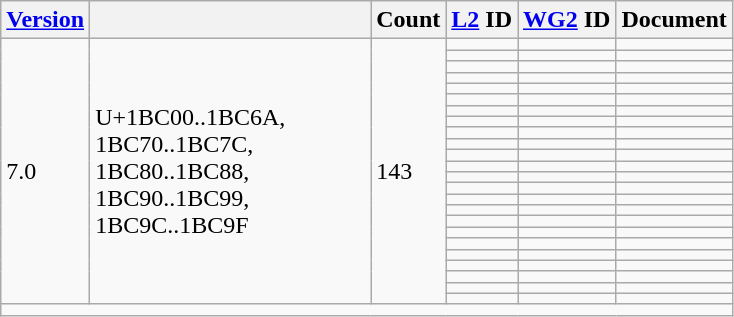<table class="wikitable collapsible sticky-header">
<tr>
<th><a href='#'>Version</a></th>
<th></th>
<th>Count</th>
<th><a href='#'>L2</a> ID</th>
<th><a href='#'>WG2</a> ID</th>
<th>Document</th>
</tr>
<tr>
<td rowspan="24">7.0</td>
<td rowspan="24" width="180">U+1BC00..1BC6A, 1BC70..1BC7C, 1BC80..1BC88, 1BC90..1BC99, 1BC9C..1BC9F</td>
<td rowspan="24">143</td>
<td></td>
<td></td>
<td></td>
</tr>
<tr>
<td></td>
<td></td>
<td></td>
</tr>
<tr>
<td></td>
<td></td>
<td></td>
</tr>
<tr>
<td></td>
<td></td>
<td></td>
</tr>
<tr>
<td></td>
<td></td>
<td></td>
</tr>
<tr>
<td></td>
<td></td>
<td></td>
</tr>
<tr>
<td></td>
<td></td>
<td></td>
</tr>
<tr>
<td></td>
<td></td>
<td></td>
</tr>
<tr>
<td></td>
<td></td>
<td></td>
</tr>
<tr>
<td></td>
<td></td>
<td></td>
</tr>
<tr>
<td></td>
<td></td>
<td></td>
</tr>
<tr>
<td></td>
<td></td>
<td></td>
</tr>
<tr>
<td></td>
<td></td>
<td></td>
</tr>
<tr>
<td></td>
<td></td>
<td></td>
</tr>
<tr>
<td></td>
<td></td>
<td></td>
</tr>
<tr>
<td></td>
<td></td>
<td></td>
</tr>
<tr>
<td></td>
<td></td>
<td></td>
</tr>
<tr>
<td></td>
<td></td>
<td></td>
</tr>
<tr>
<td></td>
<td></td>
<td></td>
</tr>
<tr>
<td></td>
<td></td>
<td></td>
</tr>
<tr>
<td></td>
<td></td>
<td></td>
</tr>
<tr>
<td></td>
<td></td>
<td></td>
</tr>
<tr>
<td></td>
<td></td>
<td></td>
</tr>
<tr>
<td></td>
<td></td>
<td></td>
</tr>
<tr class="sortbottom">
<td colspan="6"></td>
</tr>
</table>
